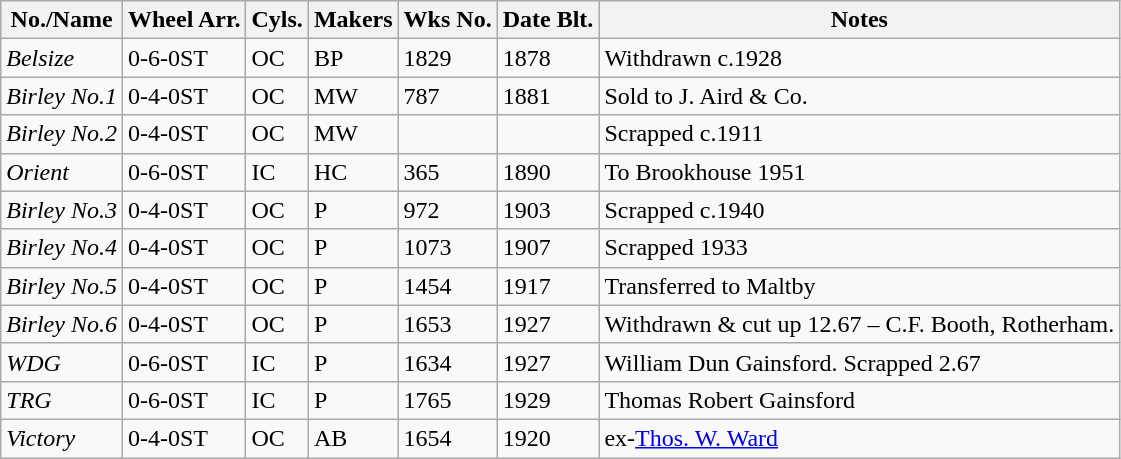<table class="wikitable">
<tr>
<th>No./Name</th>
<th>Wheel Arr.</th>
<th>Cyls.</th>
<th>Makers</th>
<th>Wks No.</th>
<th>Date Blt.</th>
<th>Notes</th>
</tr>
<tr>
<td><em>Belsize</em></td>
<td>0-6-0ST</td>
<td>OC</td>
<td>BP</td>
<td>1829</td>
<td>1878</td>
<td>Withdrawn c.1928</td>
</tr>
<tr>
<td><em>Birley No.1</em></td>
<td>0-4-0ST</td>
<td>OC</td>
<td>MW</td>
<td>787</td>
<td>1881</td>
<td>Sold to J. Aird & Co.</td>
</tr>
<tr>
<td><em>Birley No.2</em></td>
<td>0-4-0ST</td>
<td>OC</td>
<td>MW</td>
<td></td>
<td></td>
<td>Scrapped c.1911</td>
</tr>
<tr>
<td><em>Orient</em></td>
<td>0-6-0ST</td>
<td>IC</td>
<td>HC</td>
<td>365</td>
<td>1890</td>
<td>To Brookhouse 1951</td>
</tr>
<tr>
<td><em>Birley No.3</em></td>
<td>0-4-0ST</td>
<td>OC</td>
<td>P</td>
<td>972</td>
<td>1903</td>
<td>Scrapped c.1940</td>
</tr>
<tr>
<td><em>Birley No.4</em></td>
<td>0-4-0ST</td>
<td>OC</td>
<td>P</td>
<td>1073</td>
<td>1907</td>
<td>Scrapped 1933</td>
</tr>
<tr>
<td><em>Birley No.5</em></td>
<td>0-4-0ST</td>
<td>OC</td>
<td>P</td>
<td>1454</td>
<td>1917</td>
<td>Transferred to Maltby</td>
</tr>
<tr>
<td><em>Birley No.6</em></td>
<td>0-4-0ST</td>
<td>OC</td>
<td>P</td>
<td>1653</td>
<td>1927</td>
<td>Withdrawn & cut up 12.67 – C.F. Booth, Rotherham.</td>
</tr>
<tr>
<td><em>WDG</em></td>
<td>0-6-0ST</td>
<td>IC</td>
<td>P</td>
<td>1634</td>
<td>1927</td>
<td>William Dun Gainsford. Scrapped 2.67</td>
</tr>
<tr>
<td><em>TRG</em></td>
<td>0-6-0ST</td>
<td>IC</td>
<td>P</td>
<td>1765</td>
<td>1929</td>
<td>Thomas Robert Gainsford</td>
</tr>
<tr>
<td><em>Victory</em></td>
<td>0-4-0ST</td>
<td>OC</td>
<td>AB</td>
<td>1654</td>
<td>1920</td>
<td>ex-<a href='#'>Thos. W. Ward</a></td>
</tr>
</table>
